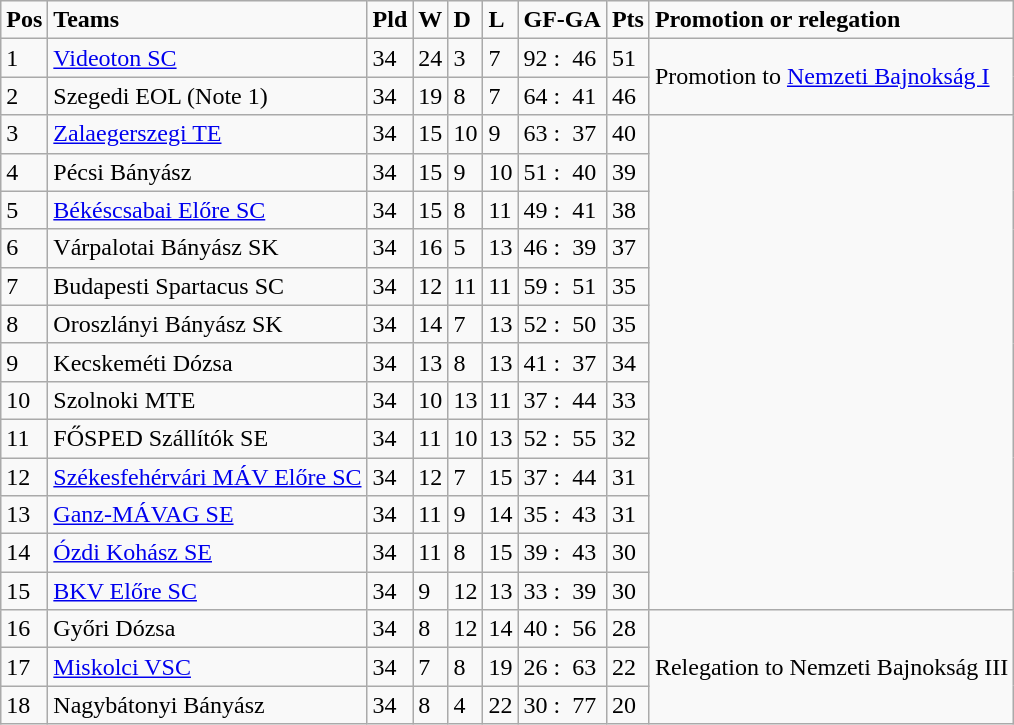<table class="wikitable">
<tr>
<td><strong>Pos</strong></td>
<td><strong>Teams</strong></td>
<td><strong>Pld</strong></td>
<td><strong>W</strong></td>
<td><strong>D</strong></td>
<td><strong>L</strong></td>
<td><strong>GF-GA</strong></td>
<td><strong>Pts</strong></td>
<td><strong>Promotion or relegation</strong></td>
</tr>
<tr>
<td>1</td>
<td><a href='#'>Videoton SC</a></td>
<td>34</td>
<td>24</td>
<td>3</td>
<td>7</td>
<td>92 :  46</td>
<td>51</td>
<td rowspan="2">Promotion to <a href='#'>Nemzeti Bajnokság I</a></td>
</tr>
<tr>
<td>2</td>
<td>Szegedi EOL (Note 1)</td>
<td>34</td>
<td>19</td>
<td>8</td>
<td>7</td>
<td>64 :  41</td>
<td>46</td>
</tr>
<tr>
<td>3</td>
<td><a href='#'>Zalaegerszegi TE</a></td>
<td>34</td>
<td>15</td>
<td>10</td>
<td>9</td>
<td>63 :  37</td>
<td>40</td>
<td rowspan="13"></td>
</tr>
<tr>
<td>4</td>
<td>Pécsi Bányász</td>
<td>34</td>
<td>15</td>
<td>9</td>
<td>10</td>
<td>51 :  40</td>
<td>39</td>
</tr>
<tr>
<td>5</td>
<td><a href='#'>Békéscsabai Előre SC</a></td>
<td>34</td>
<td>15</td>
<td>8</td>
<td>11</td>
<td>49 :  41</td>
<td>38</td>
</tr>
<tr>
<td>6</td>
<td>Várpalotai Bányász SK</td>
<td>34</td>
<td>16</td>
<td>5</td>
<td>13</td>
<td>46 :  39</td>
<td>37</td>
</tr>
<tr>
<td>7</td>
<td>Budapesti Spartacus SC</td>
<td>34</td>
<td>12</td>
<td>11</td>
<td>11</td>
<td>59 :  51</td>
<td>35</td>
</tr>
<tr>
<td>8</td>
<td>Oroszlányi Bányász SK</td>
<td>34</td>
<td>14</td>
<td>7</td>
<td>13</td>
<td>52 :  50</td>
<td>35</td>
</tr>
<tr>
<td>9</td>
<td>Kecskeméti Dózsa</td>
<td>34</td>
<td>13</td>
<td>8</td>
<td>13</td>
<td>41 :  37</td>
<td>34</td>
</tr>
<tr>
<td>10</td>
<td>Szolnoki MTE</td>
<td>34</td>
<td>10</td>
<td>13</td>
<td>11</td>
<td>37 :  44</td>
<td>33</td>
</tr>
<tr>
<td>11</td>
<td>FŐSPED Szállítók SE</td>
<td>34</td>
<td>11</td>
<td>10</td>
<td>13</td>
<td>52 :  55</td>
<td>32</td>
</tr>
<tr>
<td>12</td>
<td><a href='#'>Székesfehérvári MÁV Előre SC</a></td>
<td>34</td>
<td>12</td>
<td>7</td>
<td>15</td>
<td>37 :  44</td>
<td>31</td>
</tr>
<tr>
<td>13</td>
<td><a href='#'>Ganz-MÁVAG SE</a></td>
<td>34</td>
<td>11</td>
<td>9</td>
<td>14</td>
<td>35 :  43</td>
<td>31</td>
</tr>
<tr>
<td>14</td>
<td><a href='#'>Ózdi Kohász SE</a></td>
<td>34</td>
<td>11</td>
<td>8</td>
<td>15</td>
<td>39 :  43</td>
<td>30</td>
</tr>
<tr>
<td>15</td>
<td><a href='#'>BKV Előre SC</a></td>
<td>34</td>
<td>9</td>
<td>12</td>
<td>13</td>
<td>33 :  39</td>
<td>30</td>
</tr>
<tr>
<td>16</td>
<td>Győri Dózsa</td>
<td>34</td>
<td>8</td>
<td>12</td>
<td>14</td>
<td>40 :  56</td>
<td>28</td>
<td rowspan="3">Relegation to Nemzeti Bajnokság III</td>
</tr>
<tr>
<td>17</td>
<td><a href='#'>Miskolci VSC</a></td>
<td>34</td>
<td>7</td>
<td>8</td>
<td>19</td>
<td>26 :  63</td>
<td>22</td>
</tr>
<tr>
<td>18</td>
<td>Nagybátonyi Bányász</td>
<td>34</td>
<td>8</td>
<td>4</td>
<td>22</td>
<td>30 :  77</td>
<td>20</td>
</tr>
</table>
